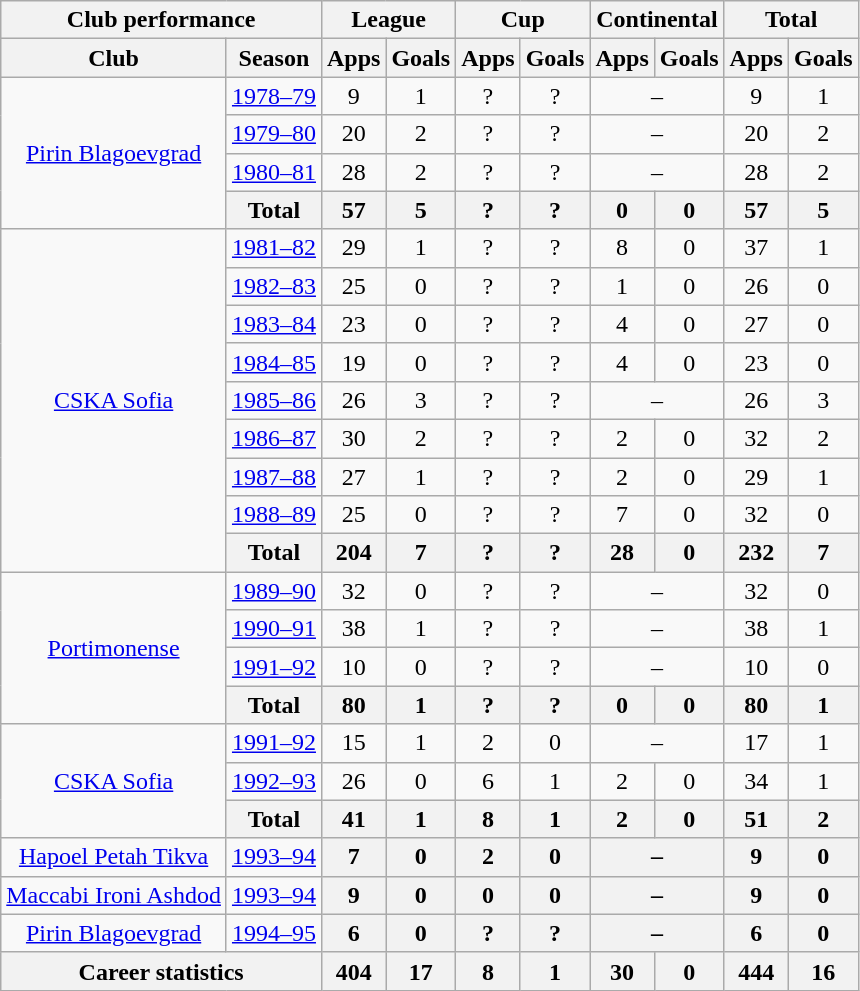<table class="wikitable" style="text-align: center">
<tr>
<th Colspan="2">Club performance</th>
<th Colspan="2">League</th>
<th Colspan="2">Cup</th>
<th Colspan="2">Continental</th>
<th Colspan="3">Total</th>
</tr>
<tr>
<th>Club</th>
<th>Season</th>
<th>Apps</th>
<th>Goals</th>
<th>Apps</th>
<th>Goals</th>
<th>Apps</th>
<th>Goals</th>
<th>Apps</th>
<th>Goals</th>
</tr>
<tr>
<td rowspan="4" valign="center"><a href='#'>Pirin Blagoevgrad</a></td>
<td><a href='#'>1978–79</a></td>
<td>9</td>
<td>1</td>
<td>?</td>
<td>?</td>
<td colspan="2">–</td>
<td>9</td>
<td>1</td>
</tr>
<tr>
<td><a href='#'>1979–80</a></td>
<td>20</td>
<td>2</td>
<td>?</td>
<td>?</td>
<td colspan="2">–</td>
<td>20</td>
<td>2</td>
</tr>
<tr>
<td><a href='#'>1980–81</a></td>
<td>28</td>
<td>2</td>
<td>?</td>
<td>?</td>
<td colspan="2">–</td>
<td>28</td>
<td>2</td>
</tr>
<tr>
<th colspan=1>Total</th>
<th>57</th>
<th>5</th>
<th>?</th>
<th>?</th>
<th>0</th>
<th>0</th>
<th>57</th>
<th>5</th>
</tr>
<tr>
<td rowspan="9" valign="center"><a href='#'>CSKA Sofia</a></td>
<td><a href='#'>1981–82</a></td>
<td>29</td>
<td>1</td>
<td>?</td>
<td>?</td>
<td>8</td>
<td>0</td>
<td>37</td>
<td>1</td>
</tr>
<tr>
<td><a href='#'>1982–83</a></td>
<td>25</td>
<td>0</td>
<td>?</td>
<td>?</td>
<td>1</td>
<td>0</td>
<td>26</td>
<td>0</td>
</tr>
<tr>
<td><a href='#'>1983–84</a></td>
<td>23</td>
<td>0</td>
<td>?</td>
<td>?</td>
<td>4</td>
<td>0</td>
<td>27</td>
<td>0</td>
</tr>
<tr>
<td><a href='#'>1984–85</a></td>
<td>19</td>
<td>0</td>
<td>?</td>
<td>?</td>
<td>4</td>
<td>0</td>
<td>23</td>
<td>0</td>
</tr>
<tr>
<td><a href='#'>1985–86</a></td>
<td>26</td>
<td>3</td>
<td>?</td>
<td>?</td>
<td colspan="2">–</td>
<td>26</td>
<td>3</td>
</tr>
<tr>
<td><a href='#'>1986–87</a></td>
<td>30</td>
<td>2</td>
<td>?</td>
<td>?</td>
<td>2</td>
<td>0</td>
<td>32</td>
<td>2</td>
</tr>
<tr>
<td><a href='#'>1987–88</a></td>
<td>27</td>
<td>1</td>
<td>?</td>
<td>?</td>
<td>2</td>
<td>0</td>
<td>29</td>
<td>1</td>
</tr>
<tr>
<td><a href='#'>1988–89</a></td>
<td>25</td>
<td>0</td>
<td>?</td>
<td>?</td>
<td>7</td>
<td>0</td>
<td>32</td>
<td>0</td>
</tr>
<tr>
<th colspan=1>Total</th>
<th>204</th>
<th>7</th>
<th>?</th>
<th>?</th>
<th>28</th>
<th>0</th>
<th>232</th>
<th>7</th>
</tr>
<tr>
<td rowspan="4" valign="center"><a href='#'>Portimonense</a></td>
<td><a href='#'>1989–90</a></td>
<td>32</td>
<td>0</td>
<td>?</td>
<td>?</td>
<td colspan="2">–</td>
<td>32</td>
<td>0</td>
</tr>
<tr>
<td><a href='#'>1990–91</a></td>
<td>38</td>
<td>1</td>
<td>?</td>
<td>?</td>
<td colspan="2">–</td>
<td>38</td>
<td>1</td>
</tr>
<tr>
<td><a href='#'>1991–92</a></td>
<td>10</td>
<td>0</td>
<td>?</td>
<td>?</td>
<td colspan="2">–</td>
<td>10</td>
<td>0</td>
</tr>
<tr>
<th colspan=1>Total</th>
<th>80</th>
<th>1</th>
<th>?</th>
<th>?</th>
<th>0</th>
<th>0</th>
<th>80</th>
<th>1</th>
</tr>
<tr>
<td rowspan="3" valign="center"><a href='#'>CSKA Sofia</a></td>
<td><a href='#'>1991–92</a></td>
<td>15</td>
<td>1</td>
<td>2</td>
<td>0</td>
<td colspan="2">–</td>
<td>17</td>
<td>1</td>
</tr>
<tr>
<td><a href='#'>1992–93</a></td>
<td>26</td>
<td>0</td>
<td>6</td>
<td>1</td>
<td>2</td>
<td>0</td>
<td>34</td>
<td>1</td>
</tr>
<tr>
<th colspan=1>Total</th>
<th>41</th>
<th>1</th>
<th>8</th>
<th>1</th>
<th>2</th>
<th>0</th>
<th>51</th>
<th>2</th>
</tr>
<tr>
<td rowspan="1" valign="center"><a href='#'>Hapoel Petah Tikva</a></td>
<td><a href='#'>1993–94</a></td>
<th>7</th>
<th>0</th>
<th>2</th>
<th>0</th>
<th colspan="2">–</th>
<th>9</th>
<th>0</th>
</tr>
<tr>
<td rowspan="1" valign="center"><a href='#'>Maccabi Ironi Ashdod</a></td>
<td><a href='#'>1993–94</a></td>
<th>9</th>
<th>0</th>
<th>0</th>
<th>0</th>
<th colspan="2">–</th>
<th>9</th>
<th>0</th>
</tr>
<tr>
<td rowspan="1" valign="center"><a href='#'>Pirin Blagoevgrad</a></td>
<td><a href='#'>1994–95</a></td>
<th>6</th>
<th>0</th>
<th>?</th>
<th>?</th>
<th colspan="2">–</th>
<th>6</th>
<th>0</th>
</tr>
<tr>
<th colspan="2">Career statistics</th>
<th>404</th>
<th>17</th>
<th>8</th>
<th>1</th>
<th>30</th>
<th>0</th>
<th>444</th>
<th>16</th>
</tr>
</table>
